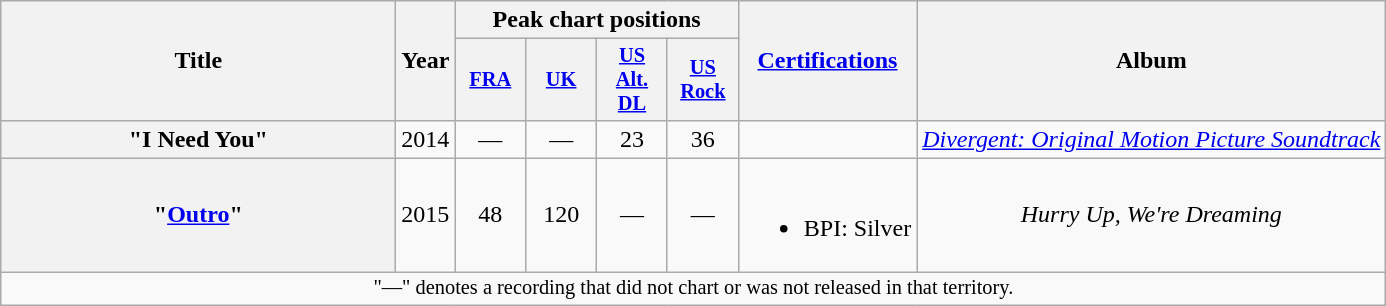<table class="wikitable plainrowheaders" style="text-align:center;">
<tr>
<th scope="col" rowspan="2" style="width:16em;">Title</th>
<th scope="col" rowspan="2" style="width:1em;">Year</th>
<th scope="col" colspan="4">Peak chart positions</th>
<th scope="col" rowspan="2"><a href='#'>Certifications</a></th>
<th scope="col" rowspan="2">Album</th>
</tr>
<tr>
<th scope="col" style="width:3em;font-size:85%"><a href='#'>FRA</a><br></th>
<th scope="col" style="width:3em;font-size:85%"><a href='#'>UK</a><br></th>
<th scope="col" style="width:3em;font-size:85%"><a href='#'>US<br>Alt.<br>DL</a><br></th>
<th scope="col" style="width:3em;font-size:85%"><a href='#'>US<br>Rock</a><br></th>
</tr>
<tr>
<th scope="row">"I Need You"</th>
<td>2014</td>
<td>—</td>
<td>—</td>
<td>23</td>
<td>36</td>
<td></td>
<td><em><a href='#'>Divergent: Original Motion Picture Soundtrack</a></em></td>
</tr>
<tr>
<th scope="row">"<a href='#'>Outro</a>"</th>
<td>2015</td>
<td>48</td>
<td>120</td>
<td>—</td>
<td>—</td>
<td><br><ul><li>BPI: Silver</li></ul></td>
<td><em>Hurry Up, We're Dreaming</em></td>
</tr>
<tr>
<td colspan="20" style="font-size:85%">"—" denotes a recording that did not chart or was not released in that territory.</td>
</tr>
</table>
